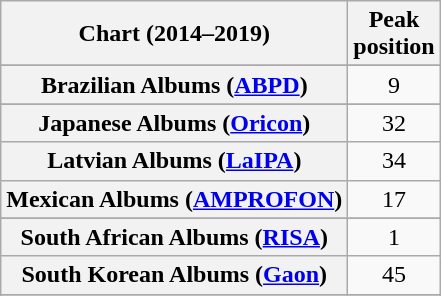<table class="wikitable plainrowheaders sortable" style="text-align:center;">
<tr>
<th scope="col">Chart (2014–2019)</th>
<th scope="col">Peak<br>position</th>
</tr>
<tr>
</tr>
<tr>
</tr>
<tr>
</tr>
<tr>
</tr>
<tr>
<th scope="row">Brazilian Albums (<a href='#'>ABPD</a>)</th>
<td>9</td>
</tr>
<tr>
</tr>
<tr>
</tr>
<tr>
</tr>
<tr>
</tr>
<tr>
</tr>
<tr>
</tr>
<tr>
</tr>
<tr>
</tr>
<tr>
</tr>
<tr>
</tr>
<tr>
<th scope="row">Japanese Albums (<a href='#'>Oricon</a>)</th>
<td>32</td>
</tr>
<tr>
<th scope="row">Latvian Albums (<a href='#'>LaIPA</a>)</th>
<td>34</td>
</tr>
<tr>
<th scope="row">Mexican Albums (<a href='#'>AMPROFON</a>)</th>
<td>17</td>
</tr>
<tr>
</tr>
<tr>
</tr>
<tr>
</tr>
<tr>
</tr>
<tr>
</tr>
<tr>
<th scope="row">South African Albums (<a href='#'>RISA</a>)</th>
<td>1</td>
</tr>
<tr>
<th scope="row">South Korean Albums (<a href='#'>Gaon</a>)</th>
<td>45</td>
</tr>
<tr>
</tr>
<tr>
</tr>
<tr>
</tr>
<tr>
</tr>
<tr>
</tr>
</table>
